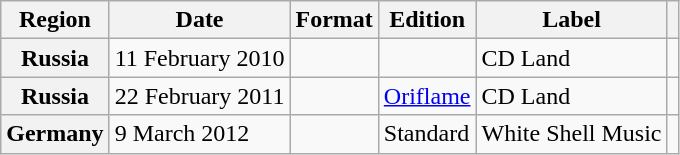<table class="wikitable plainrowheaders">
<tr>
<th scope="col">Region</th>
<th scope="col">Date</th>
<th scope="col">Format</th>
<th scope="col">Edition</th>
<th scope="col">Label</th>
<th scope="col"></th>
</tr>
<tr>
<th scope="row">Russia</th>
<td rowspan="1">11 February 2010</td>
<td rowspan="1"></td>
<td rowspan="1"></td>
<td rowspan="1">CD Land</td>
<td align="center"></td>
</tr>
<tr>
<th scope="row">Russia</th>
<td rowspan="1">22 February 2011</td>
<td rowspan="1"></td>
<td rowspan="1"><a href='#'>Oriflame</a></td>
<td rowspan="1">CD Land</td>
<td align="center"></td>
</tr>
<tr>
<th scope="row">Germany</th>
<td rowspan="1">9 March 2012</td>
<td rowspan="1"></td>
<td rowspan="1">Standard</td>
<td rowspan="1">White Shell Music</td>
<td align="center"></td>
</tr>
</table>
